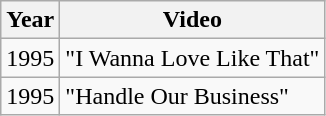<table class="wikitable">
<tr>
<th>Year</th>
<th>Video</th>
</tr>
<tr>
<td>1995</td>
<td>"I Wanna Love Like That"</td>
</tr>
<tr>
<td>1995</td>
<td>"Handle Our Business"</td>
</tr>
</table>
